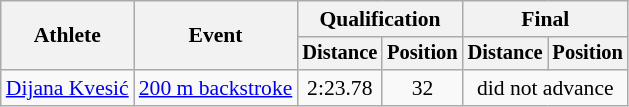<table class=wikitable style="font-size:90%">
<tr>
<th rowspan="2">Athlete</th>
<th rowspan="2">Event</th>
<th colspan="2">Qualification</th>
<th colspan="2">Final</th>
</tr>
<tr style="font-size:95%">
<th>Distance</th>
<th>Position</th>
<th>Distance</th>
<th>Position</th>
</tr>
<tr align=center>
<td align=left><a href='#'>Dijana Kvesić</a></td>
<td align=left><a href='#'>200 m backstroke</a></td>
<td>2:23.78</td>
<td>32</td>
<td colspan=2>did not advance</td>
</tr>
</table>
